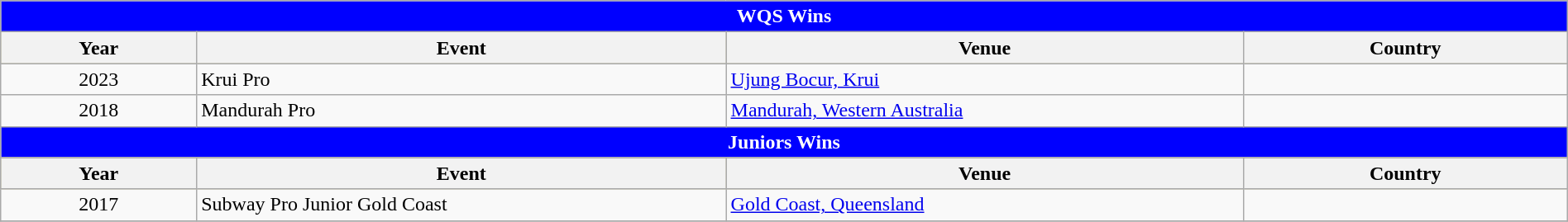<table class="wikitable" style="width:100%;">
<tr>
<td colspan="4;" style="background: blue; color: white" align="center"><strong>WQS Wins</strong></td>
</tr>
<tr bgcolor="#bdb76b">
<th>Year</th>
<th>Event</th>
<th>Venue</th>
<th>Country</th>
</tr>
<tr>
<td style="text-align:center">2023</td>
<td>Krui Pro</td>
<td><a href='#'>Ujung Bocur, Krui</a></td>
<td></td>
</tr>
<tr>
<td style="text-align:center">2018</td>
<td>Mandurah Pro</td>
<td><a href='#'>Mandurah, Western Australia</a></td>
<td></td>
</tr>
<tr>
<td colspan=4; style="background: blue; color: white" align="center"><strong>Juniors Wins</strong></td>
</tr>
<tr bgcolor=#bdb76b>
<th>Year</th>
<th width=   33.8%>Event</th>
<th width=     33%>Venue</th>
<th>Country</th>
</tr>
<tr>
<td style=text-align:center>2017</td>
<td>Subway Pro Junior Gold Coast</td>
<td><a href='#'>Gold Coast, Queensland</a></td>
<td></td>
</tr>
<tr>
</tr>
</table>
